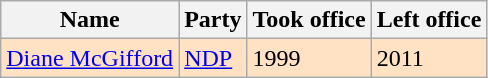<table class="wikitable">
<tr>
<th>Name</th>
<th>Party</th>
<th>Took office</th>
<th>Left office</th>
</tr>
<tr bgcolor=#FFE1C4>
<td><a href='#'>Diane McGifford</a></td>
<td><a href='#'>NDP</a></td>
<td>1999</td>
<td>2011</td>
</tr>
</table>
